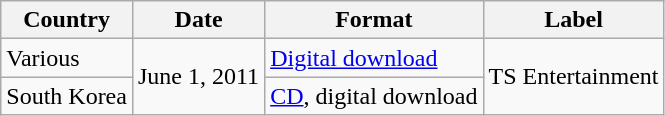<table class="wikitable">
<tr>
<th>Country</th>
<th>Date</th>
<th>Format</th>
<th>Label</th>
</tr>
<tr>
<td>Various</td>
<td rowspan="2">June 1, 2011</td>
<td><a href='#'>Digital download</a></td>
<td rowspan="3">TS Entertainment</td>
</tr>
<tr>
<td rowspan="2">South Korea</td>
<td><a href='#'>CD</a>, digital download</td>
</tr>
</table>
